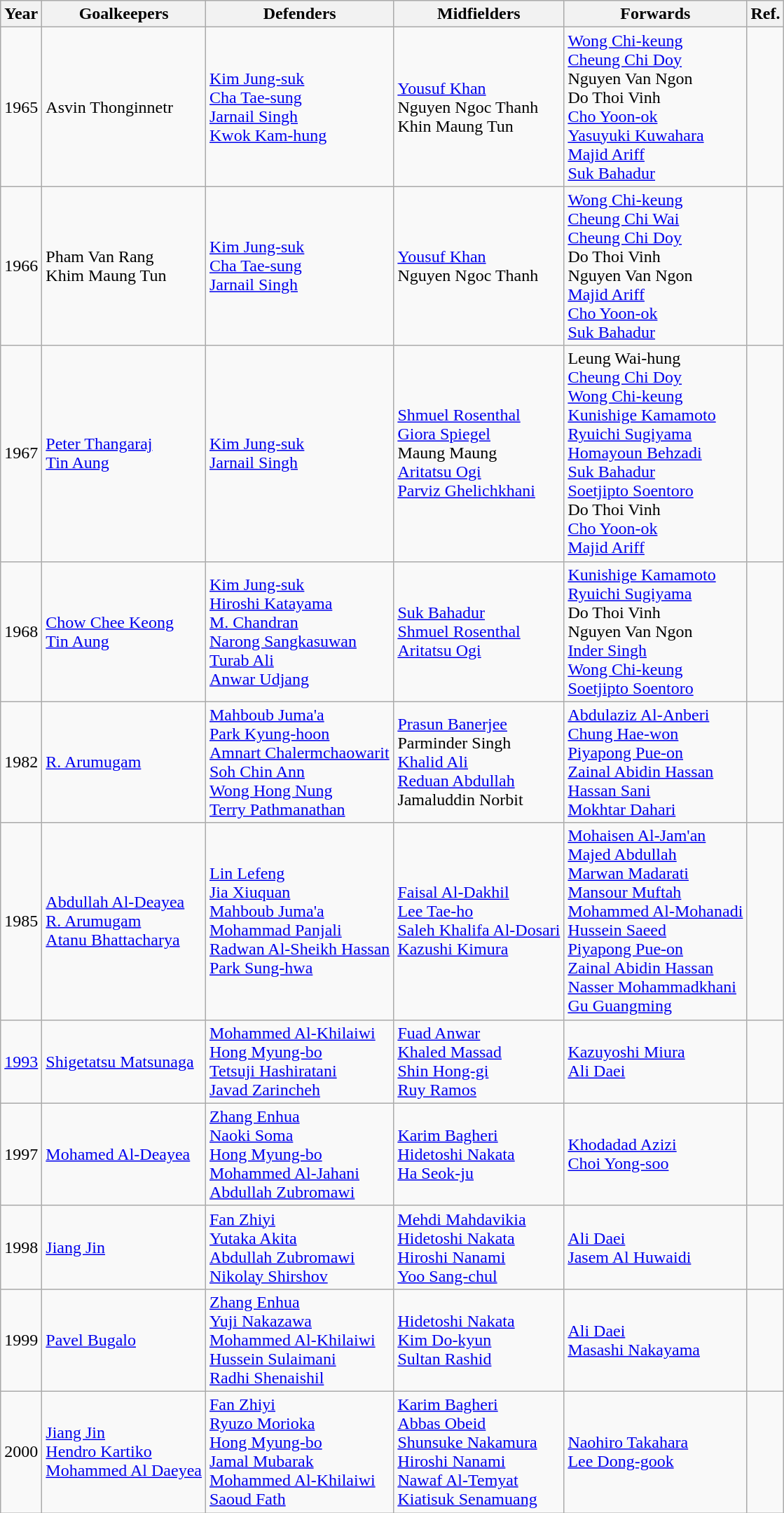<table class="wikitable">
<tr>
<th>Year</th>
<th>Goalkeepers</th>
<th>Defenders</th>
<th>Midfielders</th>
<th>Forwards</th>
<th>Ref.</th>
</tr>
<tr>
<td>1965</td>
<td> Asvin Thonginnetr</td>
<td> <a href='#'>Kim Jung-suk</a><br> <a href='#'>Cha Tae-sung</a><br> <a href='#'>Jarnail Singh</a><br> <a href='#'>Kwok Kam-hung</a></td>
<td> <a href='#'>Yousuf Khan</a><br> Nguyen Ngoc Thanh<br> Khin Maung Tun</td>
<td> <a href='#'>Wong Chi-keung</a><br> <a href='#'>Cheung Chi Doy</a><br> Nguyen Van Ngon<br> Do Thoi Vinh<br> <a href='#'>Cho Yoon-ok</a><br> <a href='#'>Yasuyuki Kuwahara</a><br> <a href='#'>Majid Ariff</a><br> <a href='#'>Suk Bahadur</a></td>
<td></td>
</tr>
<tr>
<td>1966</td>
<td> Pham Van Rang<br> Khim Maung Tun</td>
<td> <a href='#'>Kim Jung-suk</a><br> <a href='#'>Cha Tae-sung</a><br> <a href='#'>Jarnail Singh</a></td>
<td> <a href='#'>Yousuf Khan</a><br> Nguyen Ngoc Thanh</td>
<td> <a href='#'>Wong Chi-keung</a><br> <a href='#'>Cheung Chi Wai</a><br> <a href='#'>Cheung Chi Doy</a><br> Do Thoi Vinh<br> Nguyen Van Ngon<br> <a href='#'>Majid Ariff</a><br> <a href='#'>Cho Yoon-ok</a><br> <a href='#'>Suk Bahadur</a></td>
<td></td>
</tr>
<tr>
<td>1967</td>
<td> <a href='#'>Peter Thangaraj</a><br> <a href='#'>Tin Aung</a></td>
<td> <a href='#'>Kim Jung-suk</a><br> <a href='#'>Jarnail Singh</a></td>
<td> <a href='#'>Shmuel Rosenthal</a><br> <a href='#'>Giora Spiegel</a><br> Maung Maung<br> <a href='#'>Aritatsu Ogi</a><br> <a href='#'>Parviz Ghelichkhani</a></td>
<td> Leung Wai-hung<br> <a href='#'>Cheung Chi Doy</a><br> <a href='#'>Wong Chi-keung</a><br> <a href='#'>Kunishige Kamamoto</a><br> <a href='#'>Ryuichi Sugiyama</a><br> <a href='#'>Homayoun Behzadi</a><br> <a href='#'>Suk Bahadur</a><br> <a href='#'>Soetjipto Soentoro</a><br> Do Thoi Vinh<br> <a href='#'>Cho Yoon-ok</a><br> <a href='#'>Majid Ariff</a></td>
<td></td>
</tr>
<tr>
<td>1968</td>
<td> <a href='#'>Chow Chee Keong</a><br> <a href='#'>Tin Aung</a></td>
<td> <a href='#'>Kim Jung-suk</a><br> <a href='#'>Hiroshi Katayama</a><br> <a href='#'>M. Chandran</a><br> <a href='#'>Narong Sangkasuwan</a><br> <a href='#'>Turab Ali</a><br> <a href='#'>Anwar Udjang</a></td>
<td> <a href='#'>Suk Bahadur</a><br> <a href='#'>Shmuel Rosenthal</a><br> <a href='#'>Aritatsu Ogi</a></td>
<td> <a href='#'>Kunishige Kamamoto</a><br> <a href='#'>Ryuichi Sugiyama</a><br> Do Thoi Vinh<br> Nguyen Van Ngon<br> <a href='#'>Inder Singh</a><br> <a href='#'>Wong Chi-keung</a><br> <a href='#'>Soetjipto Soentoro</a></td>
<td></td>
</tr>
<tr>
<td>1982</td>
<td> <a href='#'>R. Arumugam</a></td>
<td> <a href='#'>Mahboub Juma'a</a><br> <a href='#'>Park Kyung-hoon</a><br> <a href='#'>Amnart Chalermchaowarit</a><br> <a href='#'>Soh Chin Ann</a><br> <a href='#'>Wong Hong Nung</a><br> <a href='#'>Terry Pathmanathan</a></td>
<td> <a href='#'>Prasun Banerjee</a><br> Parminder Singh<br> <a href='#'>Khalid Ali</a><br> <a href='#'>Reduan Abdullah</a><br> Jamaluddin Norbit</td>
<td> <a href='#'>Abdulaziz Al-Anberi</a><br> <a href='#'>Chung Hae-won</a><br> <a href='#'>Piyapong Pue-on</a><br> <a href='#'>Zainal Abidin Hassan</a><br> <a href='#'>Hassan Sani</a><br> <a href='#'>Mokhtar Dahari</a></td>
<td></td>
</tr>
<tr>
<td>1985</td>
<td> <a href='#'>Abdullah Al-Deayea</a><br> <a href='#'>R. Arumugam</a><br> <a href='#'>Atanu Bhattacharya</a></td>
<td> <a href='#'>Lin Lefeng</a><br> <a href='#'>Jia Xiuquan</a><br> <a href='#'>Mahboub Juma'a</a><br> <a href='#'>Mohammad Panjali</a><br> <a href='#'>Radwan Al-Sheikh Hassan</a><br> <a href='#'>Park Sung-hwa</a></td>
<td> <a href='#'>Faisal Al-Dakhil</a><br> <a href='#'>Lee Tae-ho</a><br> <a href='#'>Saleh Khalifa Al-Dosari</a><br> <a href='#'>Kazushi Kimura</a></td>
<td> <a href='#'>Mohaisen Al-Jam'an</a><br> <a href='#'>Majed Abdullah</a><br> <a href='#'>Marwan Madarati</a><br> <a href='#'>Mansour Muftah</a><br> <a href='#'>Mohammed Al-Mohanadi</a><br> <a href='#'>Hussein Saeed</a><br> <a href='#'>Piyapong Pue-on</a><br> <a href='#'>Zainal Abidin Hassan</a><br> <a href='#'>Nasser Mohammadkhani</a><br> <a href='#'>Gu Guangming</a></td>
<td></td>
</tr>
<tr>
<td><a href='#'>1993</a></td>
<td> <a href='#'>Shigetatsu Matsunaga</a></td>
<td> <a href='#'>Mohammed Al-Khilaiwi</a><br> <a href='#'>Hong Myung-bo</a><br> <a href='#'>Tetsuji Hashiratani</a><br> <a href='#'>Javad Zarincheh</a></td>
<td> <a href='#'>Fuad Anwar</a><br> <a href='#'>Khaled Massad</a><br> <a href='#'>Shin Hong-gi</a><br> <a href='#'>Ruy Ramos</a></td>
<td> <a href='#'>Kazuyoshi Miura</a><br> <a href='#'>Ali Daei</a></td>
<td></td>
</tr>
<tr>
<td>1997</td>
<td> <a href='#'>Mohamed Al-Deayea</a></td>
<td> <a href='#'>Zhang Enhua</a><br> <a href='#'>Naoki Soma</a><br> <a href='#'>Hong Myung-bo</a><br> <a href='#'>Mohammed Al-Jahani</a><br> <a href='#'>Abdullah Zubromawi</a></td>
<td> <a href='#'>Karim Bagheri</a><br> <a href='#'>Hidetoshi Nakata</a><br> <a href='#'>Ha Seok-ju</a></td>
<td> <a href='#'>Khodadad Azizi</a><br> <a href='#'>Choi Yong-soo</a></td>
<td></td>
</tr>
<tr>
<td>1998</td>
<td> <a href='#'>Jiang Jin</a></td>
<td> <a href='#'>Fan Zhiyi</a><br> <a href='#'>Yutaka Akita</a><br> <a href='#'>Abdullah Zubromawi</a><br> <a href='#'>Nikolay Shirshov</a></td>
<td> <a href='#'>Mehdi Mahdavikia</a><br> <a href='#'>Hidetoshi Nakata</a><br> <a href='#'>Hiroshi Nanami</a><br> <a href='#'>Yoo Sang-chul</a></td>
<td> <a href='#'>Ali Daei</a><br> <a href='#'>Jasem Al Huwaidi</a></td>
<td></td>
</tr>
<tr>
<td>1999</td>
<td> <a href='#'>Pavel Bugalo</a></td>
<td> <a href='#'>Zhang Enhua</a><br> <a href='#'>Yuji Nakazawa</a><br> <a href='#'>Mohammed Al-Khilaiwi</a><br> <a href='#'>Hussein Sulaimani</a><br> <a href='#'>Radhi Shenaishil</a></td>
<td> <a href='#'>Hidetoshi Nakata</a><br> <a href='#'>Kim Do-kyun</a><br> <a href='#'>Sultan Rashid</a></td>
<td> <a href='#'>Ali Daei</a><br> <a href='#'>Masashi Nakayama</a></td>
<td></td>
</tr>
<tr>
<td>2000</td>
<td> <a href='#'>Jiang Jin</a><br> <a href='#'>Hendro Kartiko</a><br> <a href='#'>Mohammed Al Daeyea</a></td>
<td> <a href='#'>Fan Zhiyi</a><br> <a href='#'>Ryuzo Morioka</a><br> <a href='#'>Hong Myung-bo</a><br> <a href='#'>Jamal Mubarak</a><br> <a href='#'>Mohammed Al-Khilaiwi</a><br> <a href='#'>Saoud Fath</a></td>
<td> <a href='#'>Karim Bagheri</a><br> <a href='#'>Abbas Obeid</a><br> <a href='#'>Shunsuke Nakamura</a><br> <a href='#'>Hiroshi Nanami</a><br> <a href='#'>Nawaf Al-Temyat</a><br> <a href='#'>Kiatisuk Senamuang</a></td>
<td> <a href='#'>Naohiro Takahara</a><br> <a href='#'>Lee Dong-gook</a></td>
<td></td>
</tr>
</table>
